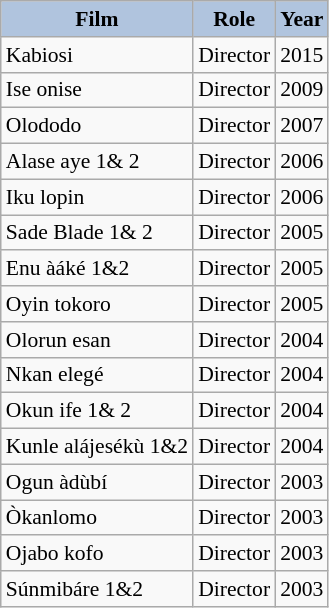<table class="wikitable" style="font-size:90%;" background: #f9f9f0;>
<tr style="text-align:center;">
<th style="background:#B0C4DE;">Film</th>
<th style="background:#B0C4DE;">Role</th>
<th style="background:#B0C4DE;">Year</th>
</tr>
<tr>
<td>Kabiosi</td>
<td>Director</td>
<td>2015</td>
</tr>
<tr>
<td>Ise onise</td>
<td>Director</td>
<td>2009</td>
</tr>
<tr>
<td>Olododo</td>
<td>Director</td>
<td>2007</td>
</tr>
<tr>
<td>Alase aye 1& 2</td>
<td>Director</td>
<td>2006</td>
</tr>
<tr>
<td>Iku lopin</td>
<td>Director</td>
<td>2006</td>
</tr>
<tr>
<td>Sade Blade 1& 2</td>
<td>Director</td>
<td>2005</td>
</tr>
<tr>
<td>Enu àáké 1&2</td>
<td>Director</td>
<td>2005</td>
</tr>
<tr>
<td>Oyin tokoro</td>
<td>Director</td>
<td>2005</td>
</tr>
<tr>
<td>Olorun esan</td>
<td>Director</td>
<td>2004</td>
</tr>
<tr>
<td>Nkan elegé</td>
<td>Director</td>
<td>2004</td>
</tr>
<tr>
<td>Okun ife 1& 2</td>
<td>Director</td>
<td>2004</td>
</tr>
<tr>
<td>Kunle alájesékù  1&2</td>
<td>Director</td>
<td>2004</td>
</tr>
<tr>
<td>Ogun àdùbí</td>
<td>Director</td>
<td>2003</td>
</tr>
<tr>
<td>Òkanlomo</td>
<td>Director</td>
<td>2003</td>
</tr>
<tr>
<td>Ojabo kofo</td>
<td>Director</td>
<td>2003</td>
</tr>
<tr>
<td>Súnmibáre 1&2</td>
<td>Director</td>
<td>2003</td>
</tr>
</table>
